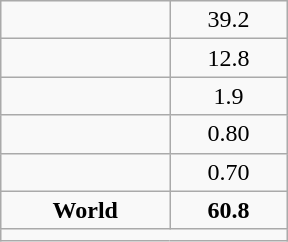<table class="wikitable" style="float:right; width:12em; text-align:center;">
<tr>
<td></td>
<td>39.2</td>
</tr>
<tr>
<td></td>
<td>12.8</td>
</tr>
<tr>
<td></td>
<td>1.9</td>
</tr>
<tr>
<td></td>
<td>0.80</td>
</tr>
<tr>
<td></td>
<td>0.70</td>
</tr>
<tr>
<td><strong>World</strong></td>
<td><strong>60.8</strong></td>
</tr>
<tr>
<td colspan=2></td>
</tr>
</table>
